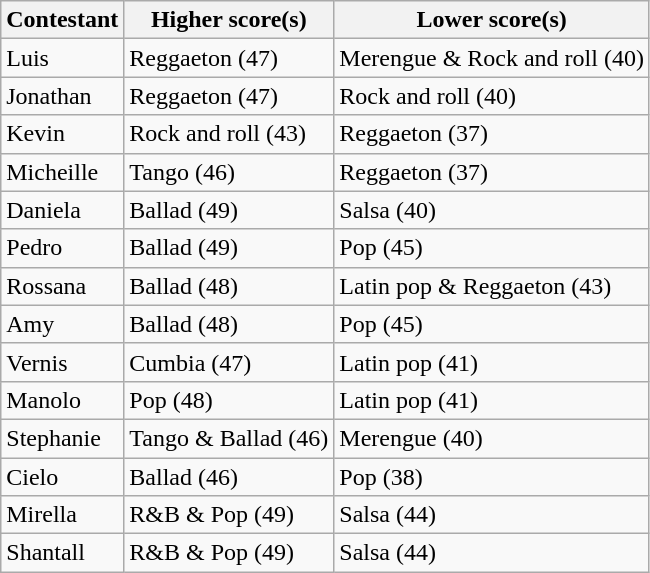<table class="wikitable">
<tr>
<th>Contestant</th>
<th>Higher score(s)</th>
<th>Lower score(s)</th>
</tr>
<tr>
<td>Luis</td>
<td>Reggaeton (47)</td>
<td>Merengue & Rock and roll (40)</td>
</tr>
<tr>
<td>Jonathan</td>
<td>Reggaeton (47)</td>
<td>Rock and roll (40)</td>
</tr>
<tr>
<td>Kevin</td>
<td>Rock and roll (43)</td>
<td>Reggaeton (37)</td>
</tr>
<tr>
<td>Micheille</td>
<td>Tango (46)</td>
<td>Reggaeton (37)</td>
</tr>
<tr>
<td>Daniela</td>
<td>Ballad (49)</td>
<td>Salsa (40)</td>
</tr>
<tr>
<td>Pedro</td>
<td>Ballad (49)</td>
<td>Pop (45)</td>
</tr>
<tr>
<td>Rossana</td>
<td>Ballad (48)</td>
<td>Latin pop & Reggaeton (43)</td>
</tr>
<tr>
<td>Amy</td>
<td>Ballad (48)</td>
<td>Pop (45)</td>
</tr>
<tr>
<td>Vernis</td>
<td>Cumbia (47)</td>
<td>Latin pop (41)</td>
</tr>
<tr>
<td>Manolo</td>
<td>Pop (48)</td>
<td>Latin pop (41)</td>
</tr>
<tr>
<td>Stephanie</td>
<td>Tango & Ballad (46)</td>
<td>Merengue (40)</td>
</tr>
<tr>
<td>Cielo</td>
<td>Ballad (46)</td>
<td>Pop (38)</td>
</tr>
<tr>
<td>Mirella</td>
<td>R&B & Pop (49)</td>
<td>Salsa (44)</td>
</tr>
<tr>
<td>Shantall</td>
<td>R&B & Pop (49)</td>
<td>Salsa (44)</td>
</tr>
</table>
